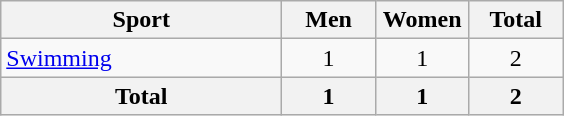<table class="wikitable sortable" style="text-align:center;">
<tr>
<th width=180>Sport</th>
<th width=55>Men</th>
<th width=55>Women</th>
<th width=55>Total</th>
</tr>
<tr>
<td align=left><a href='#'>Swimming</a></td>
<td>1</td>
<td>1</td>
<td>2</td>
</tr>
<tr>
<th>Total</th>
<th>1</th>
<th>1</th>
<th>2</th>
</tr>
</table>
